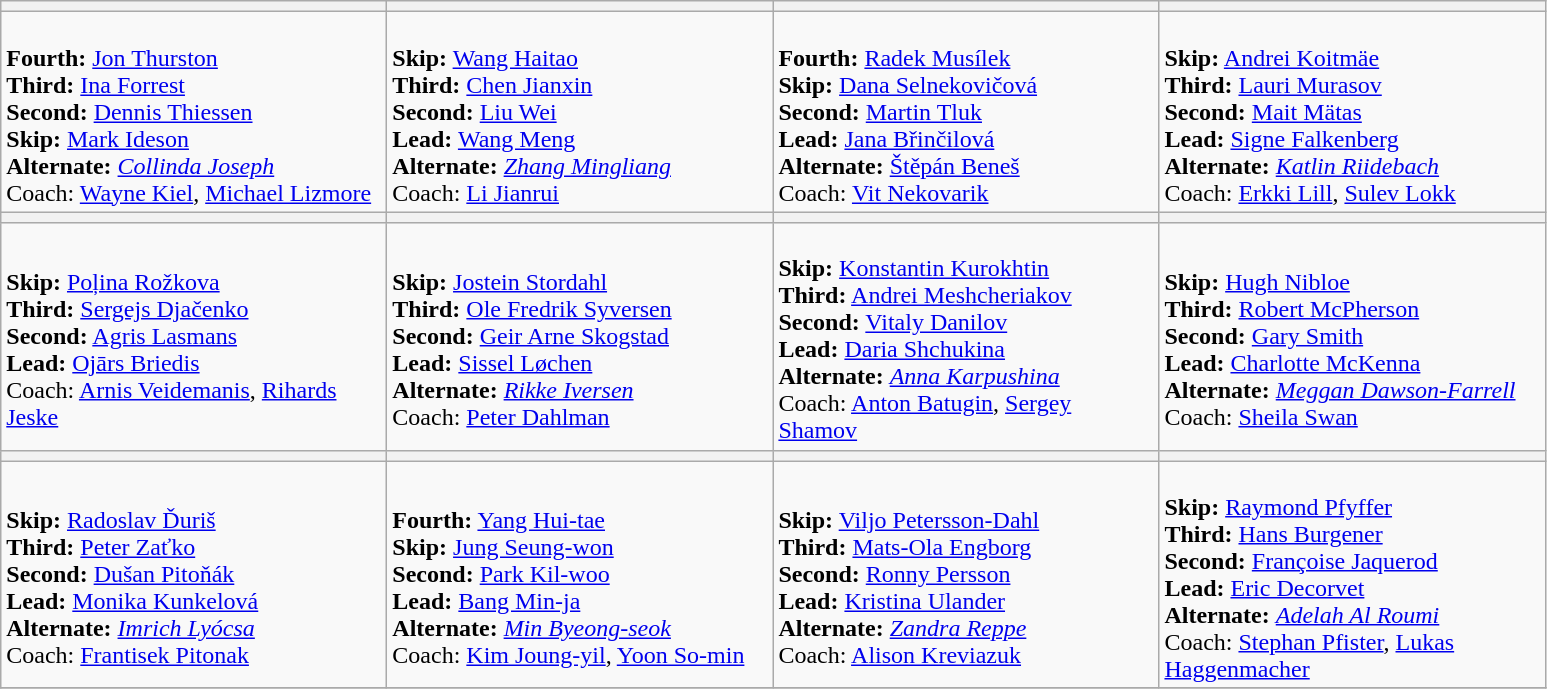<table class="wikitable">
<tr>
<th width=250></th>
<th width=250></th>
<th width=250></th>
<th width=250></th>
</tr>
<tr>
<td><br><strong>Fourth:</strong> <a href='#'>Jon Thurston</a><br>
<strong>Third:</strong> <a href='#'>Ina Forrest</a><br>
<strong>Second:</strong> <a href='#'>Dennis Thiessen</a><br>
<strong>Skip:</strong> <a href='#'>Mark Ideson</a><br>
<strong>Alternate:</strong> <em><a href='#'>Collinda Joseph</a></em><br>
Coach: <a href='#'>Wayne Kiel</a>, <a href='#'>Michael Lizmore</a></td>
<td><br><strong>Skip:</strong> <a href='#'>Wang Haitao</a><br>
<strong>Third:</strong> <a href='#'>Chen Jianxin</a><br>
<strong>Second:</strong> <a href='#'>Liu Wei</a><br>
<strong>Lead:</strong> <a href='#'>Wang Meng</a><br>
<strong>Alternate:</strong> <em><a href='#'>Zhang Mingliang</a></em><br>
Coach: <a href='#'>Li Jianrui</a></td>
<td><br><strong>Fourth:</strong> <a href='#'>Radek Musílek</a><br>
<strong>Skip:</strong> <a href='#'>Dana Selnekovičová</a><br>
<strong>Second:</strong> <a href='#'>Martin Tluk</a><br>
<strong>Lead:</strong> <a href='#'>Jana Břinčilová</a><br>
<strong>Alternate:</strong> <a href='#'>Štěpán Beneš</a><br>
Coach: <a href='#'>Vit Nekovarik</a></td>
<td><br><strong>Skip:</strong> <a href='#'>Andrei Koitmäe</a><br>
<strong>Third:</strong> <a href='#'>Lauri Murasov</a><br>
<strong>Second:</strong> <a href='#'>Mait Mätas</a><br>
<strong>Lead:</strong> <a href='#'>Signe Falkenberg</a><br>
<strong>Alternate:</strong> <em><a href='#'>Katlin Riidebach</a></em><br>
Coach: <a href='#'>Erkki Lill</a>, <a href='#'>Sulev Lokk</a></td>
</tr>
<tr>
<th width=250></th>
<th width=250></th>
<th width=250></th>
<th width=250></th>
</tr>
<tr>
<td><br><strong>Skip:</strong> <a href='#'>Poļina Rožkova</a><br>
<strong>Third:</strong> <a href='#'>Sergejs Djačenko</a><br>
<strong>Second:</strong> <a href='#'>Agris Lasmans</a><br>
<strong>Lead:</strong> <a href='#'>Ojārs Briedis</a><br>
Coach: <a href='#'>Arnis Veidemanis</a>, <a href='#'>Rihards Jeske</a></td>
<td><br><strong>Skip:</strong> <a href='#'>Jostein Stordahl</a><br>
<strong>Third:</strong> <a href='#'>Ole Fredrik Syversen</a><br>
<strong>Second:</strong> <a href='#'>Geir Arne Skogstad</a><br>
<strong>Lead:</strong> <a href='#'>Sissel Løchen</a><br>
<strong>Alternate:</strong> <em><a href='#'>Rikke Iversen</a></em><br>
Coach: <a href='#'>Peter Dahlman</a></td>
<td><br><strong>Skip:</strong> <a href='#'>Konstantin Kurokhtin</a><br>
<strong>Third:</strong> <a href='#'>Andrei Meshcheriakov</a><br>
<strong>Second:</strong> <a href='#'>Vitaly Danilov</a><br>
<strong>Lead:</strong> <a href='#'>Daria Shchukina</a><br>
<strong>Alternate:</strong> <em><a href='#'>Anna Karpushina</a></em><br>
Coach: <a href='#'>Anton Batugin</a>, <a href='#'>Sergey Shamov</a></td>
<td><br><strong>Skip:</strong> <a href='#'>Hugh Nibloe</a><br>
<strong>Third:</strong> <a href='#'>Robert McPherson</a><br>
<strong>Second:</strong> <a href='#'>Gary Smith</a><br>
<strong>Lead:</strong> <a href='#'>Charlotte McKenna</a><br>
<strong>Alternate:</strong> <em><a href='#'>Meggan Dawson-Farrell</a></em><br>
Coach: <a href='#'>Sheila Swan</a></td>
</tr>
<tr>
<th width=250></th>
<th width=250></th>
<th width=250></th>
<th width=250></th>
</tr>
<tr>
<td><br><strong>Skip:</strong> <a href='#'>Radoslav Ďuriš</a><br>
<strong>Third:</strong> <a href='#'>Peter Zaťko</a><br>
<strong>Second:</strong> <a href='#'>Dušan Pitoňák</a><br>
<strong>Lead:</strong> <a href='#'>Monika Kunkelová</a><br>
<strong>Alternate:</strong> <em><a href='#'>Imrich Lyócsa</a></em><br>
Coach: <a href='#'>Frantisek Pitonak</a></td>
<td><br><strong>Fourth:</strong> <a href='#'>Yang Hui-tae</a><br>
<strong>Skip:</strong> <a href='#'>Jung Seung-won</a><br>
<strong>Second:</strong> <a href='#'>Park Kil-woo</a><br>
<strong>Lead:</strong> <a href='#'>Bang Min-ja</a><br>
<strong>Alternate:</strong> <em><a href='#'>Min Byeong-seok</a></em><br>
Coach: <a href='#'>Kim Joung-yil</a>, <a href='#'>Yoon So-min</a></td>
<td><br><strong>Skip:</strong> <a href='#'>Viljo Petersson-Dahl</a><br>
<strong>Third:</strong> <a href='#'>Mats-Ola Engborg</a><br>
<strong>Second:</strong> <a href='#'>Ronny Persson</a><br>
<strong>Lead:</strong> <a href='#'>Kristina Ulander</a><br>
<strong>Alternate:</strong> <em><a href='#'>Zandra Reppe</a></em><br>
Coach: <a href='#'>Alison Kreviazuk</a></td>
<td><br><strong>Skip:</strong> <a href='#'>Raymond Pfyffer</a><br>
<strong>Third:</strong> <a href='#'>Hans Burgener</a><br>
<strong>Second:</strong> <a href='#'>Françoise Jaquerod</a><br>
<strong>Lead:</strong> <a href='#'>Eric Decorvet</a><br>
<strong>Alternate:</strong> <em><a href='#'>Adelah Al Roumi</a></em><br>
Coach: <a href='#'>Stephan Pfister</a>, <a href='#'>Lukas Haggenmacher</a></td>
</tr>
<tr>
</tr>
</table>
